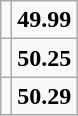<table class="wikitable">
<tr>
<td></td>
<td align=center><strong>49.99</strong></td>
</tr>
<tr>
<td></td>
<td align=center><strong>50.25</strong></td>
</tr>
<tr>
<td></td>
<td align=center><strong>50.29</strong></td>
</tr>
</table>
